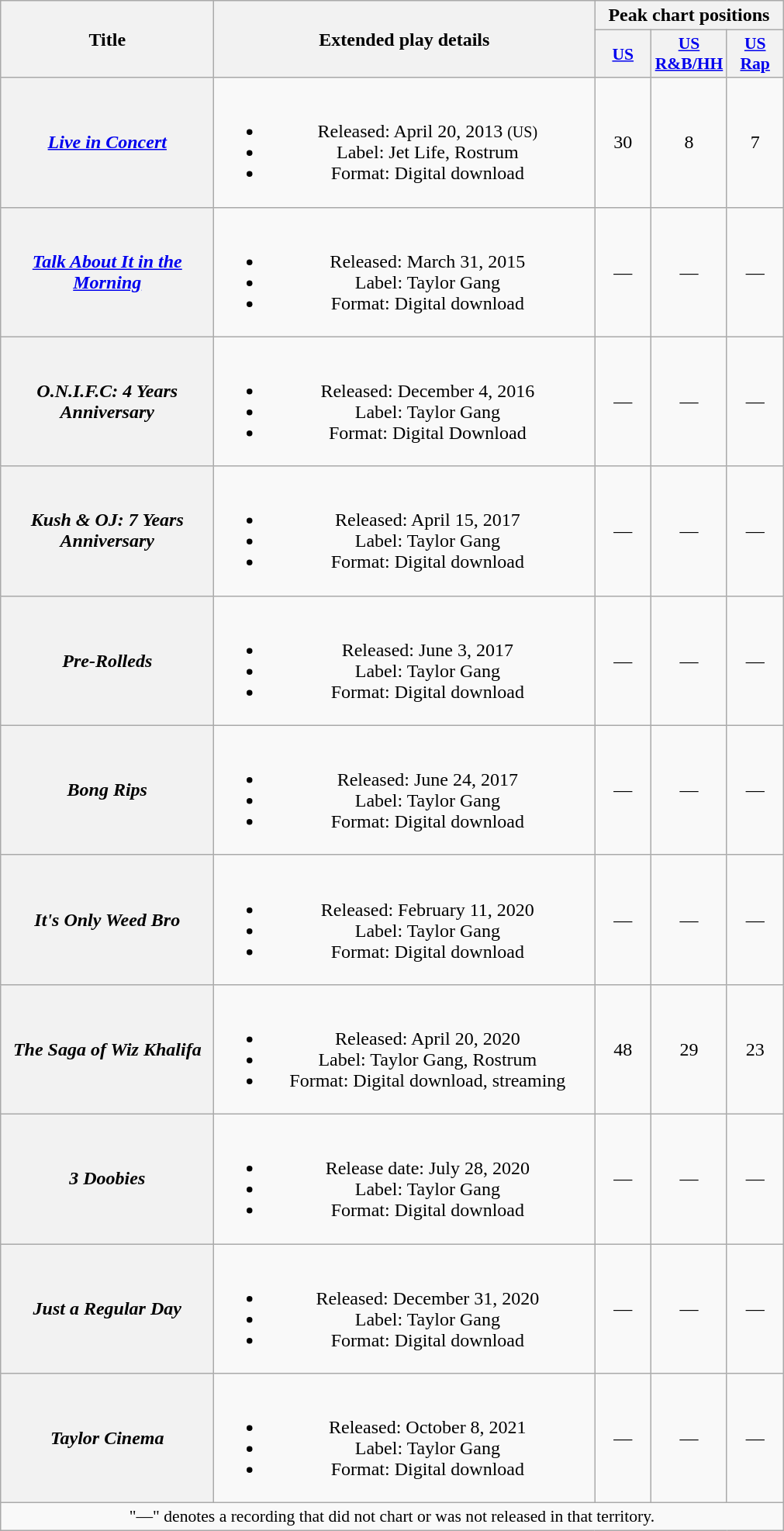<table class="wikitable plainrowheaders" style="text-align:center;">
<tr>
<th scope="col" rowspan="2" style="width:11em;">Title</th>
<th scope="col" rowspan="2" style="width:20em;">Extended play details</th>
<th scope="col" colspan="3">Peak chart positions</th>
</tr>
<tr>
<th scope="col" style="width:2.9em;font-size:90%;"><a href='#'>US</a><br></th>
<th scope="col" style="width:2.9em;font-size:90%;"><a href='#'>US<br>R&B/HH</a><br></th>
<th scope="col" style="width:2.9em;font-size:90%;"><a href='#'>US<br>Rap</a><br></th>
</tr>
<tr>
<th scope="row"><em><a href='#'>Live in Concert</a></em><br></th>
<td><br><ul><li>Released: April 20, 2013 <small>(US)</small></li><li>Label: Jet Life, Rostrum</li><li>Format: Digital download</li></ul></td>
<td>30</td>
<td>8</td>
<td>7</td>
</tr>
<tr>
<th scope="row"><em><a href='#'>Talk About It in the Morning</a></em><br></th>
<td><br><ul><li>Released: March 31, 2015</li><li>Label: Taylor Gang</li><li>Format: Digital download</li></ul></td>
<td>—</td>
<td>—</td>
<td>—</td>
</tr>
<tr>
<th scope="row"><em>O.N.I.F.C: 4 Years Anniversary</em></th>
<td><br><ul><li>Released: December 4, 2016</li><li>Label: Taylor Gang</li><li>Format: Digital Download</li></ul></td>
<td>—</td>
<td>—</td>
<td>—</td>
</tr>
<tr>
<th scope="row"><em>Kush & OJ: 7 Years Anniversary</em></th>
<td><br><ul><li>Released: April 15, 2017</li><li>Label: Taylor Gang</li><li>Format: Digital download</li></ul></td>
<td>—</td>
<td>—</td>
<td>—</td>
</tr>
<tr>
<th scope="row"><em>Pre-Rolleds</em></th>
<td><br><ul><li>Released: June 3, 2017</li><li>Label: Taylor Gang</li><li>Format: Digital download</li></ul></td>
<td>—</td>
<td>—</td>
<td>—</td>
</tr>
<tr>
<th scope="row"><em>Bong Rips</em></th>
<td><br><ul><li>Released: June 24, 2017</li><li>Label: Taylor Gang</li><li>Format: Digital download</li></ul></td>
<td>—</td>
<td>—</td>
<td>—</td>
</tr>
<tr>
<th scope="row"><em>It's Only Weed Bro</em></th>
<td><br><ul><li>Released: February 11, 2020</li><li>Label: Taylor Gang</li><li>Format: Digital download</li></ul></td>
<td>—</td>
<td>—</td>
<td>—</td>
</tr>
<tr>
<th scope="row"><em>The Saga of Wiz Khalifa</em></th>
<td><br><ul><li>Released: April 20, 2020</li><li>Label: Taylor Gang, Rostrum</li><li>Format: Digital download, streaming</li></ul></td>
<td>48</td>
<td>29</td>
<td>23</td>
</tr>
<tr>
<th scope="row"><em>3 Doobies</em></th>
<td><br><ul><li>Release date: July 28, 2020</li><li>Label: Taylor Gang</li><li>Format: Digital download</li></ul></td>
<td>—</td>
<td>—</td>
<td>—</td>
</tr>
<tr>
<th scope="row"><em>Just a Regular Day</em></th>
<td><br><ul><li>Released: December 31, 2020</li><li>Label: Taylor Gang</li><li>Format: Digital download</li></ul></td>
<td>—</td>
<td>—</td>
<td>—</td>
</tr>
<tr>
<th scope="row"><em>Taylor Cinema</em></th>
<td><br><ul><li>Released: October 8, 2021</li><li>Label: Taylor Gang</li><li>Format: Digital download</li></ul></td>
<td>—</td>
<td>—</td>
<td>—</td>
</tr>
<tr>
<td colspan="5" style="font-size:90%">"—" denotes a recording that did not chart or was not released in that territory.</td>
</tr>
</table>
